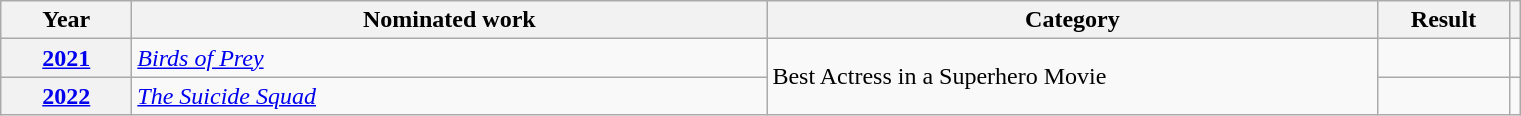<table class=wikitable>
<tr>
<th scope="col" style="width:5em;">Year</th>
<th scope="col" style="width:26em;">Nominated work</th>
<th scope="col" style="width:25em;">Category</th>
<th scope="col" style="width:5em;">Result</th>
<th scope="col"></th>
</tr>
<tr>
<th scope="row"><a href='#'>2021</a></th>
<td><em><a href='#'>Birds of Prey</a></em></td>
<td rowspan="2">Best Actress in a Superhero Movie</td>
<td></td>
<td style="text-align:center;"></td>
</tr>
<tr>
<th scope="row"><a href='#'>2022</a></th>
<td><em><a href='#'>The Suicide Squad</a></em></td>
<td></td>
<td style="text-align:center;"></td>
</tr>
</table>
